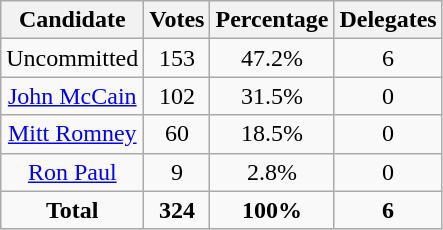<table class="wikitable" style="text-align:center;">
<tr>
<th>Candidate</th>
<th>Votes</th>
<th>Percentage</th>
<th>Delegates</th>
</tr>
<tr>
<td>Uncommitted</td>
<td>153</td>
<td>47.2%</td>
<td>6</td>
</tr>
<tr>
<td><a href='#'>John McCain</a></td>
<td>102</td>
<td>31.5%</td>
<td>0</td>
</tr>
<tr>
<td><a href='#'>Mitt Romney</a></td>
<td>60</td>
<td>18.5%</td>
<td>0</td>
</tr>
<tr>
<td><a href='#'>Ron Paul</a></td>
<td>9</td>
<td>2.8%</td>
<td>0</td>
</tr>
<tr>
<td><strong>Total</strong></td>
<td><strong>324</strong></td>
<td><strong>100%</strong></td>
<td><strong>6</strong></td>
</tr>
</table>
